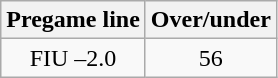<table class="wikitable">
<tr align="center">
<th style=>Pregame line</th>
<th style=>Over/under</th>
</tr>
<tr align="center">
<td>FIU –2.0</td>
<td>56</td>
</tr>
</table>
